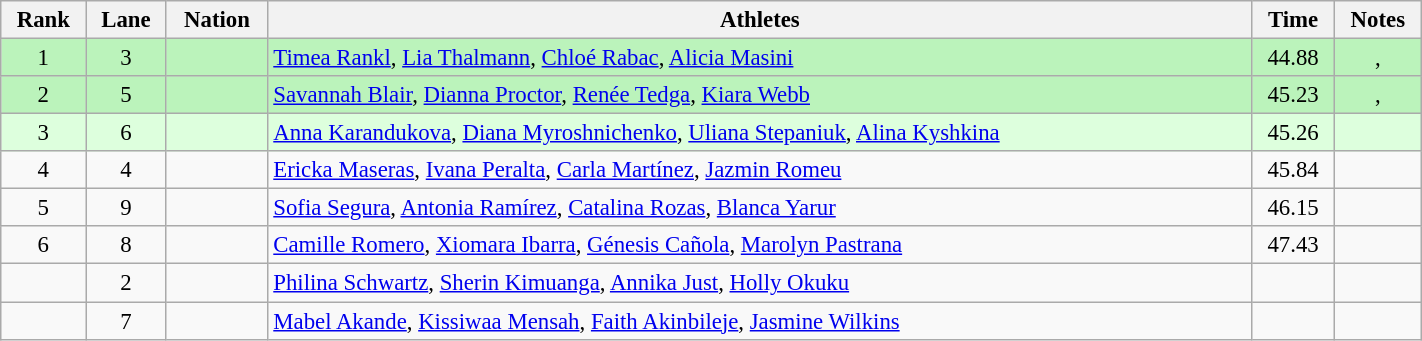<table class="wikitable sortable" style="text-align:center;width: 75%; font-size:95%"">
<tr>
<th scope="col">Rank</th>
<th scope="col">Lane</th>
<th scope="col">Nation</th>
<th scope="col">Athletes</th>
<th scope="col">Time</th>
<th scope="col">Notes</th>
</tr>
<tr bgcolor=bbf3bb>
<td>1</td>
<td>3</td>
<td align=left></td>
<td align=left><a href='#'>Timea Rankl</a>, <a href='#'>Lia Thalmann</a>, <a href='#'>Chloé Rabac</a>, <a href='#'>Alicia Masini</a></td>
<td>44.88</td>
<td>, </td>
</tr>
<tr bgcolor=bbf3bb>
<td>2</td>
<td>5</td>
<td align=left></td>
<td align=left><a href='#'>Savannah Blair</a>, <a href='#'>Dianna Proctor</a>, <a href='#'>Renée Tedga</a>, <a href='#'>Kiara Webb</a></td>
<td>45.23</td>
<td>, </td>
</tr>
<tr bgcolor=ddffdd>
<td>3</td>
<td>6</td>
<td align=left></td>
<td align=left><a href='#'>Anna Karandukova</a>, <a href='#'>Diana Myroshnichenko</a>, <a href='#'>Uliana Stepaniuk</a>, <a href='#'>Alina Kyshkina</a></td>
<td>45.26</td>
<td></td>
</tr>
<tr>
<td>4</td>
<td>4</td>
<td align=left></td>
<td align=left><a href='#'>Ericka Maseras</a>, <a href='#'>Ivana Peralta</a>, <a href='#'>Carla Martínez</a>, <a href='#'>Jazmin Romeu</a></td>
<td>45.84</td>
<td></td>
</tr>
<tr>
<td>5</td>
<td>9</td>
<td align=left></td>
<td align=left><a href='#'>Sofia Segura</a>, <a href='#'>Antonia Ramírez</a>, <a href='#'>Catalina Rozas</a>, <a href='#'>Blanca Yarur</a></td>
<td>46.15</td>
<td></td>
</tr>
<tr>
<td>6</td>
<td>8</td>
<td align=left></td>
<td align=left><a href='#'>Camille Romero</a>, <a href='#'>Xiomara Ibarra</a>, <a href='#'>Génesis Cañola</a>, <a href='#'>Marolyn Pastrana</a></td>
<td>47.43</td>
<td></td>
</tr>
<tr>
<td></td>
<td>2</td>
<td align=left></td>
<td align=left><a href='#'>Philina Schwartz</a>, <a href='#'>Sherin Kimuanga</a>, <a href='#'>Annika Just</a>, <a href='#'>Holly Okuku</a></td>
<td></td>
<td></td>
</tr>
<tr>
<td></td>
<td>7</td>
<td align=left></td>
<td align=left><a href='#'>Mabel Akande</a>, <a href='#'>Kissiwaa Mensah</a>, <a href='#'>Faith Akinbileje</a>, <a href='#'>Jasmine Wilkins</a></td>
<td></td>
<td></td>
</tr>
</table>
